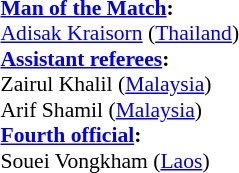<table width=50% style="font-size:90%;">
<tr>
<td><br><strong><a href='#'>Man of the Match</a>:</strong>	
<br><a href='#'>Adisak Kraisorn</a> (<a href='#'>Thailand</a>)<br><strong><a href='#'>Assistant referees</a>:</strong>
<br>Zairul Khalil (<a href='#'>Malaysia</a>)
<br>Arif Shamil (<a href='#'>Malaysia</a>)
<br><strong><a href='#'>Fourth official</a>:</strong>
<br>Souei Vongkham (<a href='#'>Laos</a>)</td>
</tr>
</table>
